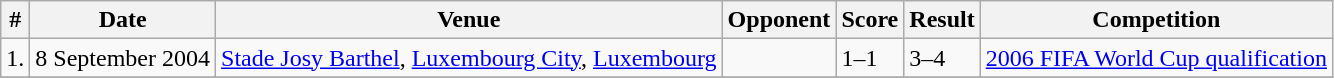<table class="wikitable">
<tr>
<th>#</th>
<th>Date</th>
<th>Venue</th>
<th>Opponent</th>
<th>Score</th>
<th>Result</th>
<th>Competition</th>
</tr>
<tr>
<td>1.</td>
<td>8 September 2004</td>
<td><a href='#'>Stade Josy Barthel</a>, <a href='#'>Luxembourg City</a>, <a href='#'>Luxembourg</a></td>
<td></td>
<td>1–1</td>
<td>3–4</td>
<td><a href='#'>2006 FIFA World Cup qualification</a></td>
</tr>
<tr>
</tr>
</table>
